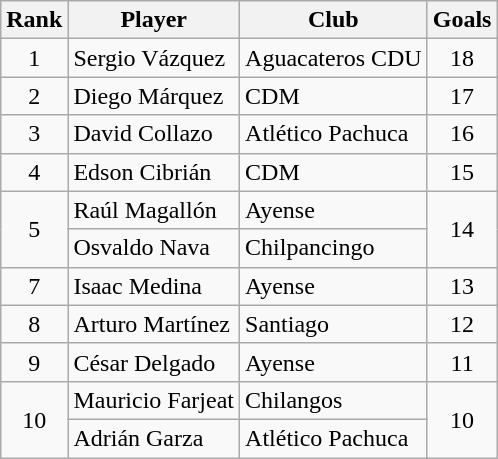<table class="wikitable">
<tr>
<th>Rank</th>
<th>Player</th>
<th>Club</th>
<th>Goals</th>
</tr>
<tr>
<td align=center rowspan=1>1</td>
<td> Sergio Vázquez</td>
<td>Aguacateros CDU</td>
<td align=center rowspan=1>18</td>
</tr>
<tr>
<td align=center rowspan=1>2</td>
<td> Diego Márquez</td>
<td>CDM</td>
<td align=center rowspan=1>17</td>
</tr>
<tr>
<td align=center rowspan=1>3</td>
<td> David Collazo</td>
<td>Atlético Pachuca</td>
<td align=center rowspan=1>16</td>
</tr>
<tr>
<td align=center rowspan=1>4</td>
<td> Edson Cibrián</td>
<td>CDM</td>
<td align=center rowspan=1>15</td>
</tr>
<tr>
<td align=center rowspan=2>5</td>
<td> Raúl Magallón</td>
<td>Ayense</td>
<td align=center rowspan=2>14</td>
</tr>
<tr>
<td> Osvaldo Nava</td>
<td>Chilpancingo</td>
</tr>
<tr>
<td align=center rowspan=1>7</td>
<td> Isaac Medina</td>
<td>Ayense</td>
<td align=center rowspan=1>13</td>
</tr>
<tr>
<td align=center rowspan=1>8</td>
<td> Arturo Martínez</td>
<td>Santiago</td>
<td align=center rowspan=1>12</td>
</tr>
<tr>
<td align=center rowspan=1>9</td>
<td> César Delgado</td>
<td>Ayense</td>
<td align=center rowspan=1>11</td>
</tr>
<tr>
<td align=center rowspan=2>10</td>
<td> Mauricio Farjeat</td>
<td>Chilangos</td>
<td align=center rowspan=2>10</td>
</tr>
<tr>
<td> Adrián Garza</td>
<td>Atlético Pachuca</td>
</tr>
</table>
